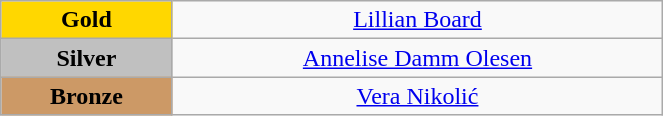<table class="wikitable" style="text-align:center; " width="35%">
<tr>
<td bgcolor="gold"><strong>Gold</strong></td>
<td><a href='#'>Lillian Board</a><br>  <small><em></em></small></td>
</tr>
<tr>
<td bgcolor="silver"><strong>Silver</strong></td>
<td><a href='#'>Annelise Damm Olesen</a><br>  <small><em></em></small></td>
</tr>
<tr>
<td bgcolor="CC9966"><strong>Bronze</strong></td>
<td><a href='#'>Vera Nikolić</a><br>  <small><em></em></small></td>
</tr>
</table>
